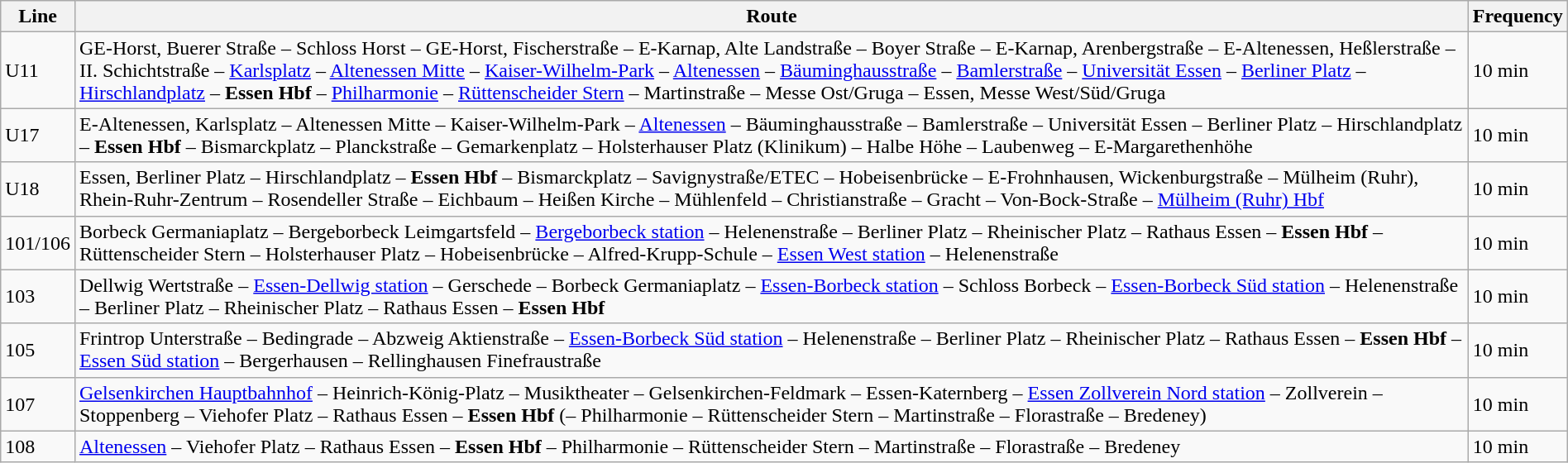<table class="wikitable" width="100%">
<tr>
<th>Line</th>
<th>Route</th>
<th>Frequency</th>
</tr>
<tr>
<td>U11</td>
<td>GE-Horst, Buerer Straße – Schloss Horst – GE-Horst, Fischerstraße – E-Karnap, Alte Landstraße – Boyer Straße – E-Karnap, Arenbergstraße – E-Altenessen, Heßlerstraße – II. Schichtstraße – <a href='#'>Karlsplatz</a> – <a href='#'>Altenessen Mitte</a> – <a href='#'>Kaiser-Wilhelm-Park</a> – <a href='#'>Altenessen</a> – <a href='#'>Bäuminghausstraße</a> – <a href='#'>Bamlerstraße</a> – <a href='#'>Universität Essen</a> – <a href='#'>Berliner Platz</a> – <a href='#'>Hirschlandplatz</a> – <strong>Essen Hbf</strong> – <a href='#'>Philharmonie</a> – <a href='#'>Rüttenscheider Stern</a> – Martinstraße – Messe Ost/Gruga – Essen, Messe West/Süd/Gruga</td>
<td>10 min</td>
</tr>
<tr>
<td>U17</td>
<td>E-Altenessen, Karlsplatz – Altenessen Mitte – Kaiser-Wilhelm-Park – <a href='#'>Altenessen</a> – Bäuminghausstraße – Bamlerstraße – Universität Essen – Berliner Platz – Hirschlandplatz – <strong>Essen Hbf</strong> – Bismarckplatz – Planckstraße – Gemarkenplatz – Holsterhauser Platz (Klinikum) – Halbe Höhe – Laubenweg – E-Margarethenhöhe</td>
<td>10 min</td>
</tr>
<tr>
<td>U18</td>
<td>Essen, Berliner Platz – Hirschlandplatz – <strong>Essen Hbf</strong> – Bismarckplatz – Savignystraße/ETEC – Hobeisenbrücke – E-Frohnhausen, Wickenburgstraße – Mülheim (Ruhr), Rhein-Ruhr-Zentrum – Rosendeller Straße – Eichbaum – Heißen Kirche – Mühlenfeld – Christianstraße – Gracht – Von-Bock-Straße – <a href='#'>Mülheim (Ruhr) Hbf</a></td>
<td>10 min</td>
</tr>
<tr>
<td>101/106</td>
<td>Borbeck Germaniaplatz – Bergeborbeck Leimgartsfeld – <a href='#'>Bergeborbeck station</a> – Helenenstraße – Berliner Platz – Rheinischer Platz – Rathaus Essen – <strong>Essen Hbf</strong> – Rüttenscheider Stern – Holsterhauser Platz – Hobeisenbrücke – Alfred-Krupp-Schule – <a href='#'>Essen West station</a> – Helenenstraße</td>
<td>10 min</td>
</tr>
<tr>
<td>103</td>
<td>Dellwig Wertstraße – <a href='#'>Essen-Dellwig station</a> – Gerschede – Borbeck Germaniaplatz – <a href='#'>Essen-Borbeck station</a> – Schloss Borbeck – <a href='#'>Essen-Borbeck Süd station</a> – Helenenstraße – Berliner Platz – Rheinischer Platz – Rathaus Essen – <strong>Essen Hbf</strong></td>
<td>10 min</td>
</tr>
<tr>
<td>105</td>
<td>Frintrop Unterstraße – Bedingrade – Abzweig Aktienstraße –  <a href='#'>Essen-Borbeck Süd station</a> – Helenenstraße – Berliner Platz – Rheinischer Platz – Rathaus Essen – <strong>Essen Hbf</strong> – <a href='#'>Essen Süd station</a> – Bergerhausen – Rellinghausen Finefraustraße</td>
<td>10 min</td>
</tr>
<tr>
<td>107</td>
<td><a href='#'>Gelsenkirchen Hauptbahnhof</a> – Heinrich-König-Platz – Musiktheater – Gelsenkirchen-Feldmark – Essen-Katernberg – <a href='#'>Essen Zollverein Nord station</a> – Zollverein – Stoppenberg – Viehofer Platz – Rathaus Essen – <strong>Essen Hbf</strong> (– Philharmonie – Rüttenscheider Stern – Martinstraße – Florastraße – Bredeney)</td>
<td>10 min</td>
</tr>
<tr>
<td>108</td>
<td><a href='#'>Altenessen</a> – Viehofer Platz – Rathaus Essen – <strong>Essen Hbf</strong> – Philharmonie – Rüttenscheider Stern – Martinstraße – Florastraße – Bredeney</td>
<td>10 min</td>
</tr>
</table>
